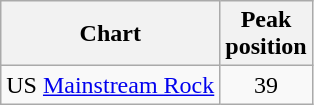<table class="wikitable sortable">
<tr>
<th>Chart</th>
<th>Peak<br>position</th>
</tr>
<tr>
<td>US <a href='#'>Mainstream Rock</a></td>
<td align=center>39</td>
</tr>
</table>
